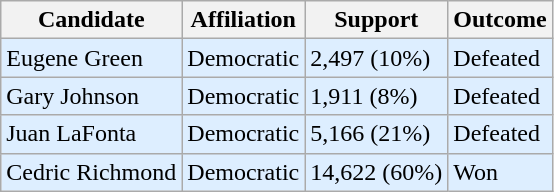<table class="wikitable">
<tr>
<th>Candidate</th>
<th>Affiliation</th>
<th>Support</th>
<th>Outcome</th>
</tr>
<tr style="background:#def;">
<td>Eugene Green</td>
<td>Democratic</td>
<td>2,497 (10%)</td>
<td>Defeated</td>
</tr>
<tr style="background:#def;">
<td>Gary Johnson</td>
<td>Democratic</td>
<td>1,911 (8%)</td>
<td>Defeated</td>
</tr>
<tr style="background:#def;">
<td>Juan LaFonta</td>
<td>Democratic</td>
<td>5,166 (21%)</td>
<td>Defeated</td>
</tr>
<tr style="background:#def;">
<td>Cedric Richmond</td>
<td>Democratic</td>
<td>14,622 (60%)</td>
<td>Won</td>
</tr>
</table>
